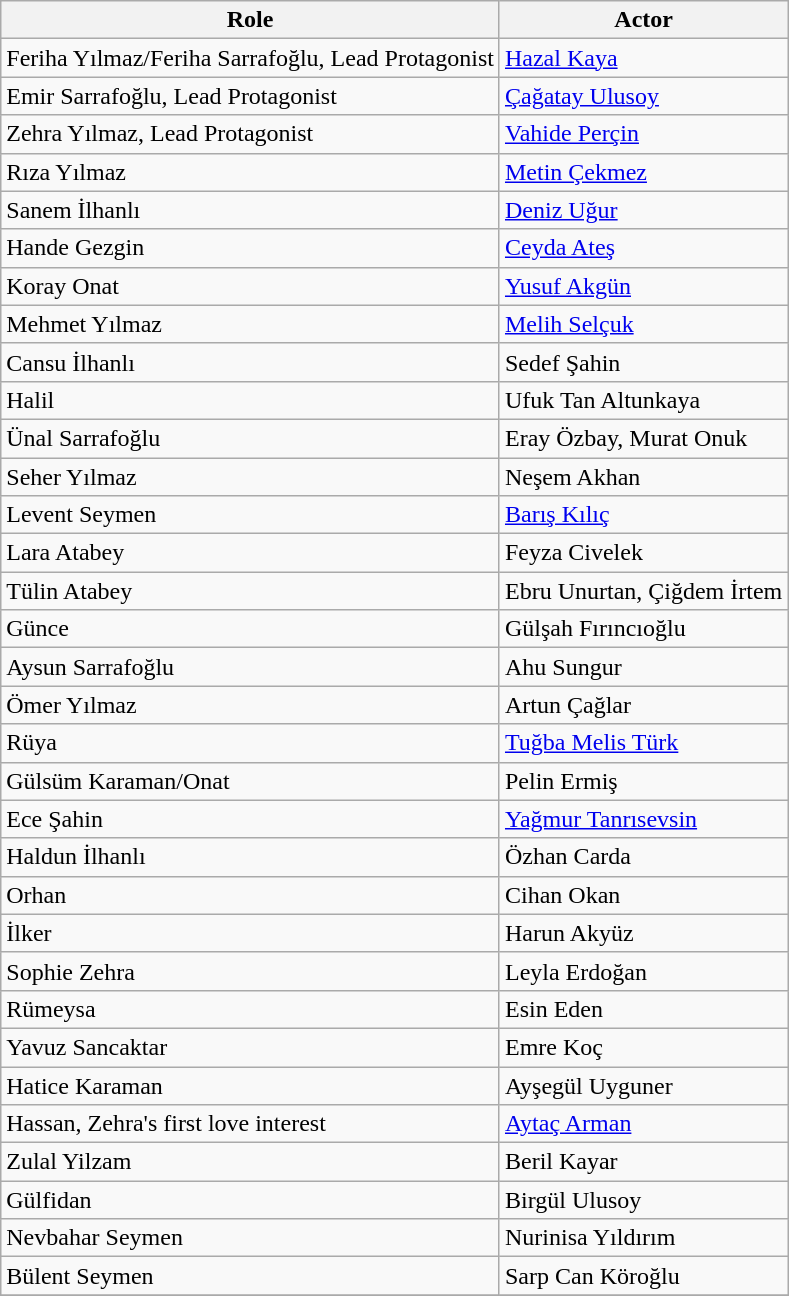<table class="wikitable">
<tr>
<th>Role</th>
<th>Actor</th>
</tr>
<tr>
<td>Feriha Yılmaz/Feriha Sarrafoğlu, Lead Protagonist</td>
<td><a href='#'>Hazal Kaya</a></td>
</tr>
<tr>
<td>Emir Sarrafoğlu, Lead Protagonist</td>
<td><a href='#'>Çağatay Ulusoy</a></td>
</tr>
<tr>
<td>Zehra Yılmaz, Lead Protagonist</td>
<td><a href='#'>Vahide Perçin</a></td>
</tr>
<tr>
<td>Rıza Yılmaz</td>
<td><a href='#'>Metin Çekmez</a></td>
</tr>
<tr>
<td>Sanem İlhanlı</td>
<td><a href='#'>Deniz Uğur</a></td>
</tr>
<tr>
<td>Hande Gezgin</td>
<td><a href='#'>Ceyda Ateş</a></td>
</tr>
<tr>
<td>Koray Onat</td>
<td><a href='#'>Yusuf Akgün</a></td>
</tr>
<tr>
<td>Mehmet Yılmaz</td>
<td><a href='#'>Melih Selçuk</a></td>
</tr>
<tr>
<td>Cansu İlhanlı</td>
<td>Sedef Şahin</td>
</tr>
<tr>
<td>Halil</td>
<td>Ufuk Tan Altunkaya</td>
</tr>
<tr>
<td>Ünal Sarrafoğlu</td>
<td>Eray Özbay, Murat Onuk</td>
</tr>
<tr>
<td>Seher Yılmaz</td>
<td>Neşem Akhan</td>
</tr>
<tr>
<td>Levent Seymen</td>
<td><a href='#'>Barış Kılıç</a></td>
</tr>
<tr>
<td>Lara Atabey</td>
<td>Feyza Civelek</td>
</tr>
<tr>
<td>Tülin Atabey</td>
<td>Ebru Unurtan, Çiğdem İrtem</td>
</tr>
<tr>
<td>Günce</td>
<td>Gülşah Fırıncıoğlu</td>
</tr>
<tr>
<td>Aysun Sarrafoğlu</td>
<td>Ahu Sungur</td>
</tr>
<tr>
<td>Ömer Yılmaz</td>
<td>Artun Çağlar</td>
</tr>
<tr>
<td>Rüya</td>
<td><a href='#'>Tuğba Melis Türk</a></td>
</tr>
<tr>
<td>Gülsüm Karaman/Onat</td>
<td>Pelin Ermiş</td>
</tr>
<tr>
<td>Ece Şahin</td>
<td><a href='#'>Yağmur Tanrısevsin</a></td>
</tr>
<tr>
<td>Haldun İlhanlı</td>
<td>Özhan Carda</td>
</tr>
<tr>
<td>Orhan</td>
<td>Cihan Okan</td>
</tr>
<tr>
<td>İlker</td>
<td>Harun Akyüz</td>
</tr>
<tr>
<td>Sophie Zehra</td>
<td>Leyla Erdoğan</td>
</tr>
<tr>
<td>Rümeysa</td>
<td>Esin Eden</td>
</tr>
<tr>
<td>Yavuz Sancaktar</td>
<td>Emre Koç</td>
</tr>
<tr>
<td>Hatice Karaman</td>
<td>Ayşegül Uyguner</td>
</tr>
<tr>
<td>Hassan, Zehra's first love interest</td>
<td><a href='#'>Aytaç Arman</a></td>
</tr>
<tr>
<td>Zulal Yilzam</td>
<td>Beril Kayar</td>
</tr>
<tr>
<td>Gülfidan</td>
<td>Birgül Ulusoy</td>
</tr>
<tr>
<td>Nevbahar Seymen</td>
<td>Nurinisa Yıldırım</td>
</tr>
<tr>
<td>Bülent Seymen</td>
<td>Sarp Can Köroğlu</td>
</tr>
<tr>
</tr>
</table>
